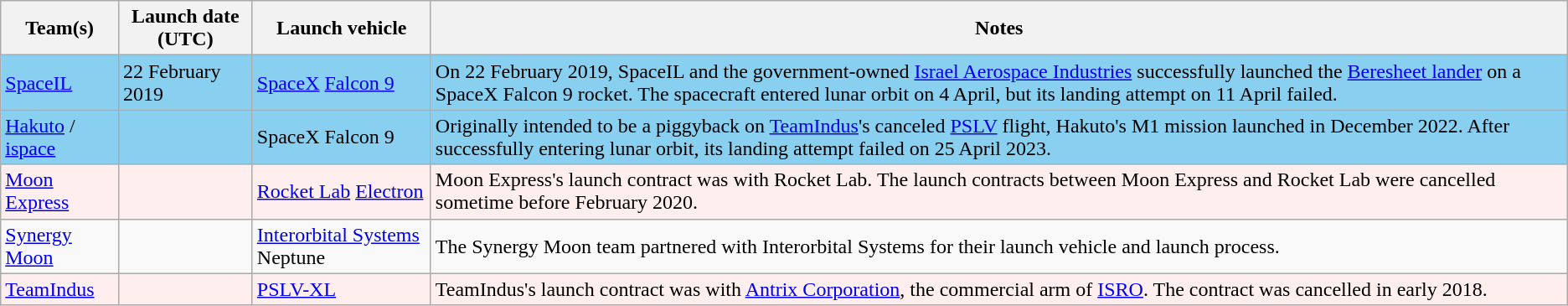<table class="wikitable">
<tr>
<th>Team(s)</th>
<th>Launch date (UTC)</th>
<th>Launch vehicle</th>
<th>Notes</th>
</tr>
<tr style="background: #89CFF0">
<td><a href='#'>SpaceIL</a></td>
<td>22 February 2019</td>
<td><a href='#'>SpaceX</a> <a href='#'>Falcon 9</a></td>
<td>On 22 February 2019, SpaceIL and the government-owned <a href='#'>Israel Aerospace Industries</a> successfully launched the <a href='#'>Beresheet lander</a> on a SpaceX Falcon 9 rocket. The spacecraft entered lunar orbit on 4 April, but its landing attempt on 11 April failed.</td>
</tr>
<tr style="background: #89CFF0">
<td><a href='#'>Hakuto</a> / <a href='#'>ispace</a></td>
<td></td>
<td>SpaceX Falcon 9</td>
<td>Originally intended to be a piggyback on <a href='#'>TeamIndus</a>'s canceled <a href='#'>PSLV</a> flight, Hakuto's M1 mission launched in December 2022.  After successfully entering lunar orbit, its landing attempt failed on 25 April 2023.</td>
</tr>
<tr style="background: #FFEEEE">
<td><a href='#'>Moon Express</a></td>
<td></td>
<td><a href='#'>Rocket Lab</a> <a href='#'>Electron</a></td>
<td>Moon Express's launch contract was with Rocket Lab. The launch contracts between Moon Express and Rocket Lab were cancelled sometime before February 2020.</td>
</tr>
<tr>
<td><a href='#'>Synergy Moon</a></td>
<td></td>
<td><a href='#'>Interorbital Systems</a> Neptune</td>
<td>The Synergy Moon team partnered with Interorbital Systems for their launch vehicle and launch process.</td>
</tr>
<tr style="background: #FFEEEE">
<td><a href='#'>TeamIndus</a></td>
<td></td>
<td><a href='#'>PSLV-XL</a></td>
<td>TeamIndus's launch contract was with <a href='#'>Antrix Corporation</a>, the commercial arm of <a href='#'>ISRO</a>. The contract was cancelled in early 2018.</td>
</tr>
</table>
